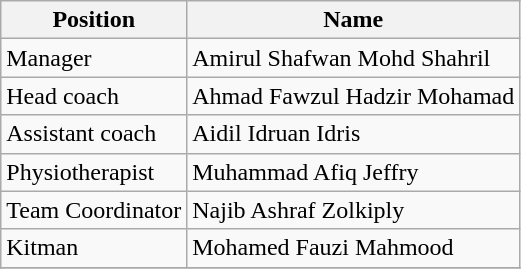<table class="wikitable">
<tr>
<th>Position</th>
<th>Name</th>
</tr>
<tr>
<td>Manager</td>
<td> Amirul Shafwan Mohd Shahril</td>
</tr>
<tr>
<td>Head coach</td>
<td> Ahmad Fawzul Hadzir Mohamad</td>
</tr>
<tr>
<td>Assistant coach</td>
<td> Aidil Idruan Idris</td>
</tr>
<tr>
<td>Physiotherapist</td>
<td> Muhammad Afiq Jeffry</td>
</tr>
<tr>
<td>Team Coordinator</td>
<td> Najib Ashraf Zolkiply</td>
</tr>
<tr>
<td>Kitman</td>
<td> Mohamed Fauzi Mahmood</td>
</tr>
<tr>
</tr>
</table>
